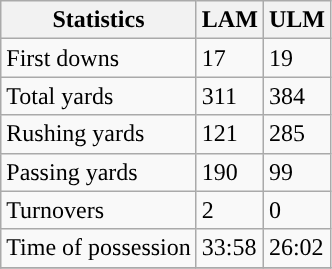<table class="wikitable" style="float: left;">
<tr>
<th>Statistics</th>
<th>LAM</th>
<th>ULM</th>
</tr>
<tr>
<td>First downs</td>
<td>17</td>
<td>19</td>
</tr>
<tr>
<td>Total yards</td>
<td>311</td>
<td>384</td>
</tr>
<tr>
<td>Rushing yards</td>
<td>121</td>
<td>285</td>
</tr>
<tr>
<td>Passing yards</td>
<td>190</td>
<td>99</td>
</tr>
<tr>
<td>Turnovers</td>
<td>2</td>
<td>0</td>
</tr>
<tr>
<td>Time of possession</td>
<td>33:58</td>
<td>26:02</td>
</tr>
<tr>
</tr>
</table>
